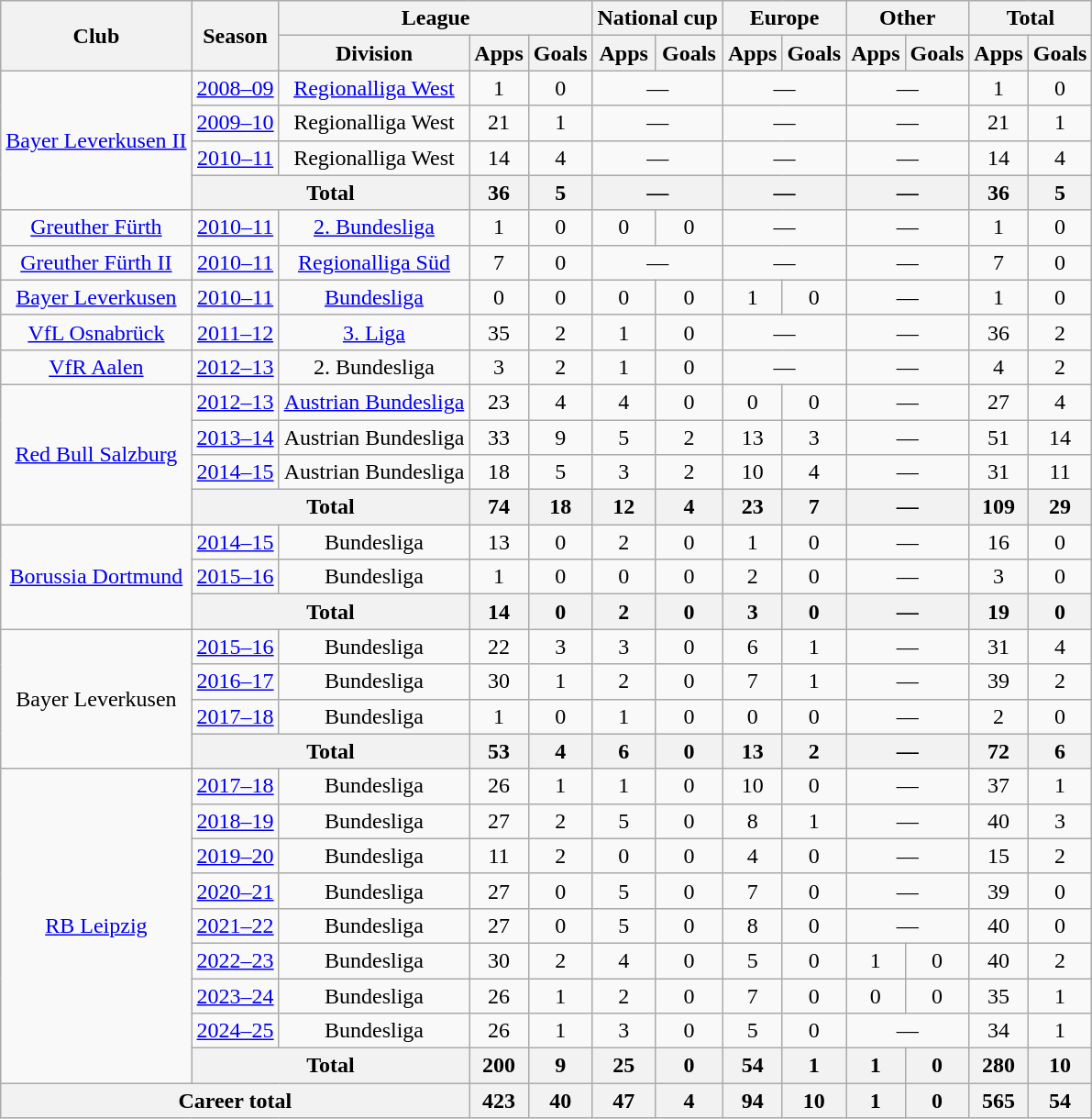<table class="wikitable" style="text-align: center">
<tr>
<th rowspan="2">Club</th>
<th rowspan="2">Season</th>
<th colspan="3">League</th>
<th colspan="2">National cup</th>
<th colspan="2">Europe</th>
<th colspan="2">Other</th>
<th colspan="2">Total</th>
</tr>
<tr>
<th>Division</th>
<th>Apps</th>
<th>Goals</th>
<th>Apps</th>
<th>Goals</th>
<th>Apps</th>
<th>Goals</th>
<th>Apps</th>
<th>Goals</th>
<th>Apps</th>
<th>Goals</th>
</tr>
<tr>
<td rowspan="4"><a href='#'>Bayer Leverkusen II</a></td>
<td><a href='#'>2008–09</a></td>
<td><a href='#'>Regionalliga West</a></td>
<td>1</td>
<td>0</td>
<td colspan="2">—</td>
<td colspan="2">—</td>
<td colspan="2">—</td>
<td>1</td>
<td>0</td>
</tr>
<tr>
<td><a href='#'>2009–10</a></td>
<td>Regionalliga West</td>
<td>21</td>
<td>1</td>
<td colspan="2">—</td>
<td colspan="2">—</td>
<td colspan="2">—</td>
<td>21</td>
<td>1</td>
</tr>
<tr>
<td><a href='#'>2010–11</a></td>
<td>Regionalliga West</td>
<td>14</td>
<td>4</td>
<td colspan="2">—</td>
<td colspan="2">—</td>
<td colspan="2">—</td>
<td>14</td>
<td>4</td>
</tr>
<tr>
<th colspan="2">Total</th>
<th>36</th>
<th>5</th>
<th colspan="2">—</th>
<th colspan="2">—</th>
<th colspan="2">—</th>
<th>36</th>
<th>5</th>
</tr>
<tr>
<td><a href='#'>Greuther Fürth</a></td>
<td><a href='#'>2010–11</a></td>
<td><a href='#'>2. Bundesliga</a></td>
<td>1</td>
<td>0</td>
<td>0</td>
<td>0</td>
<td colspan="2">—</td>
<td colspan="2">—</td>
<td>1</td>
<td>0</td>
</tr>
<tr>
<td><a href='#'>Greuther Fürth II</a></td>
<td><a href='#'>2010–11</a></td>
<td><a href='#'>Regionalliga Süd</a></td>
<td>7</td>
<td>0</td>
<td colspan="2">—</td>
<td colspan="2">—</td>
<td colspan="2">—</td>
<td>7</td>
<td>0</td>
</tr>
<tr>
<td><a href='#'>Bayer Leverkusen</a></td>
<td><a href='#'>2010–11</a></td>
<td><a href='#'>Bundesliga</a></td>
<td>0</td>
<td>0</td>
<td>0</td>
<td>0</td>
<td>1</td>
<td>0</td>
<td colspan="2">—</td>
<td>1</td>
<td>0</td>
</tr>
<tr>
<td><a href='#'>VfL Osnabrück</a></td>
<td><a href='#'>2011–12</a></td>
<td><a href='#'>3. Liga</a></td>
<td>35</td>
<td>2</td>
<td>1</td>
<td>0</td>
<td colspan="2">—</td>
<td colspan="2">—</td>
<td>36</td>
<td>2</td>
</tr>
<tr>
<td><a href='#'>VfR Aalen</a></td>
<td><a href='#'>2012–13</a></td>
<td>2. Bundesliga</td>
<td>3</td>
<td>2</td>
<td>1</td>
<td>0</td>
<td colspan="2">—</td>
<td colspan="2">—</td>
<td>4</td>
<td>2</td>
</tr>
<tr>
<td rowspan="4"><a href='#'>Red Bull Salzburg</a></td>
<td><a href='#'>2012–13</a></td>
<td><a href='#'>Austrian Bundesliga</a></td>
<td>23</td>
<td>4</td>
<td>4</td>
<td>0</td>
<td>0</td>
<td>0</td>
<td colspan="2">—</td>
<td>27</td>
<td>4</td>
</tr>
<tr>
<td><a href='#'>2013–14</a></td>
<td>Austrian Bundesliga</td>
<td>33</td>
<td>9</td>
<td>5</td>
<td>2</td>
<td>13</td>
<td>3</td>
<td colspan="2">—</td>
<td>51</td>
<td>14</td>
</tr>
<tr>
<td><a href='#'>2014–15</a></td>
<td>Austrian Bundesliga</td>
<td>18</td>
<td>5</td>
<td>3</td>
<td>2</td>
<td>10</td>
<td>4</td>
<td colspan="2">—</td>
<td>31</td>
<td>11</td>
</tr>
<tr>
<th colspan="2">Total</th>
<th>74</th>
<th>18</th>
<th>12</th>
<th>4</th>
<th>23</th>
<th>7</th>
<th colspan="2">—</th>
<th>109</th>
<th>29</th>
</tr>
<tr>
<td rowspan="3"><a href='#'>Borussia Dortmund</a></td>
<td><a href='#'>2014–15</a></td>
<td>Bundesliga</td>
<td>13</td>
<td>0</td>
<td>2</td>
<td>0</td>
<td>1</td>
<td>0</td>
<td colspan="2">—</td>
<td>16</td>
<td>0</td>
</tr>
<tr>
<td><a href='#'>2015–16</a></td>
<td>Bundesliga</td>
<td>1</td>
<td>0</td>
<td>0</td>
<td>0</td>
<td>2</td>
<td>0</td>
<td colspan="2">—</td>
<td>3</td>
<td>0</td>
</tr>
<tr>
<th colspan="2">Total</th>
<th>14</th>
<th>0</th>
<th>2</th>
<th>0</th>
<th>3</th>
<th>0</th>
<th colspan="2">—</th>
<th>19</th>
<th>0</th>
</tr>
<tr>
<td rowspan="4">Bayer Leverkusen</td>
<td><a href='#'>2015–16</a></td>
<td>Bundesliga</td>
<td>22</td>
<td>3</td>
<td>3</td>
<td>0</td>
<td>6</td>
<td>1</td>
<td colspan="2">—</td>
<td>31</td>
<td>4</td>
</tr>
<tr>
<td><a href='#'>2016–17</a></td>
<td>Bundesliga</td>
<td>30</td>
<td>1</td>
<td>2</td>
<td>0</td>
<td>7</td>
<td>1</td>
<td colspan="2">—</td>
<td>39</td>
<td>2</td>
</tr>
<tr>
<td><a href='#'>2017–18</a></td>
<td>Bundesliga</td>
<td>1</td>
<td>0</td>
<td>1</td>
<td>0</td>
<td>0</td>
<td>0</td>
<td colspan="2">—</td>
<td>2</td>
<td>0</td>
</tr>
<tr>
<th colspan="2">Total</th>
<th>53</th>
<th>4</th>
<th>6</th>
<th>0</th>
<th>13</th>
<th>2</th>
<th colspan="2">—</th>
<th>72</th>
<th>6</th>
</tr>
<tr>
<td rowspan="9"><a href='#'>RB Leipzig</a></td>
<td><a href='#'>2017–18</a></td>
<td>Bundesliga</td>
<td>26</td>
<td>1</td>
<td>1</td>
<td>0</td>
<td>10</td>
<td>0</td>
<td colspan="2">—</td>
<td>37</td>
<td>1</td>
</tr>
<tr>
<td><a href='#'>2018–19</a></td>
<td>Bundesliga</td>
<td>27</td>
<td>2</td>
<td>5</td>
<td>0</td>
<td>8</td>
<td>1</td>
<td colspan="2">—</td>
<td>40</td>
<td>3</td>
</tr>
<tr>
<td><a href='#'>2019–20</a></td>
<td>Bundesliga</td>
<td>11</td>
<td>2</td>
<td>0</td>
<td>0</td>
<td>4</td>
<td>0</td>
<td colspan="2">—</td>
<td>15</td>
<td>2</td>
</tr>
<tr>
<td><a href='#'>2020–21</a></td>
<td>Bundesliga</td>
<td>27</td>
<td>0</td>
<td>5</td>
<td>0</td>
<td>7</td>
<td>0</td>
<td colspan="2">—</td>
<td>39</td>
<td>0</td>
</tr>
<tr>
<td><a href='#'>2021–22</a></td>
<td>Bundesliga</td>
<td>27</td>
<td>0</td>
<td>5</td>
<td>0</td>
<td>8</td>
<td>0</td>
<td colspan="2">—</td>
<td>40</td>
<td>0</td>
</tr>
<tr>
<td><a href='#'>2022–23</a></td>
<td>Bundesliga</td>
<td>30</td>
<td>2</td>
<td>4</td>
<td>0</td>
<td>5</td>
<td>0</td>
<td>1</td>
<td>0</td>
<td>40</td>
<td>2</td>
</tr>
<tr>
<td><a href='#'>2023–24</a></td>
<td>Bundesliga</td>
<td>26</td>
<td>1</td>
<td>2</td>
<td>0</td>
<td>7</td>
<td>0</td>
<td>0</td>
<td>0</td>
<td>35</td>
<td>1</td>
</tr>
<tr>
<td><a href='#'>2024–25</a></td>
<td>Bundesliga</td>
<td>26</td>
<td>1</td>
<td>3</td>
<td>0</td>
<td>5</td>
<td>0</td>
<td colspan="2">—</td>
<td>34</td>
<td>1</td>
</tr>
<tr>
<th colspan="2">Total</th>
<th>200</th>
<th>9</th>
<th>25</th>
<th>0</th>
<th>54</th>
<th>1</th>
<th>1</th>
<th>0</th>
<th>280</th>
<th>10</th>
</tr>
<tr>
<th colspan="3">Career total</th>
<th>423</th>
<th>40</th>
<th>47</th>
<th>4</th>
<th>94</th>
<th>10</th>
<th>1</th>
<th>0</th>
<th>565</th>
<th>54</th>
</tr>
</table>
